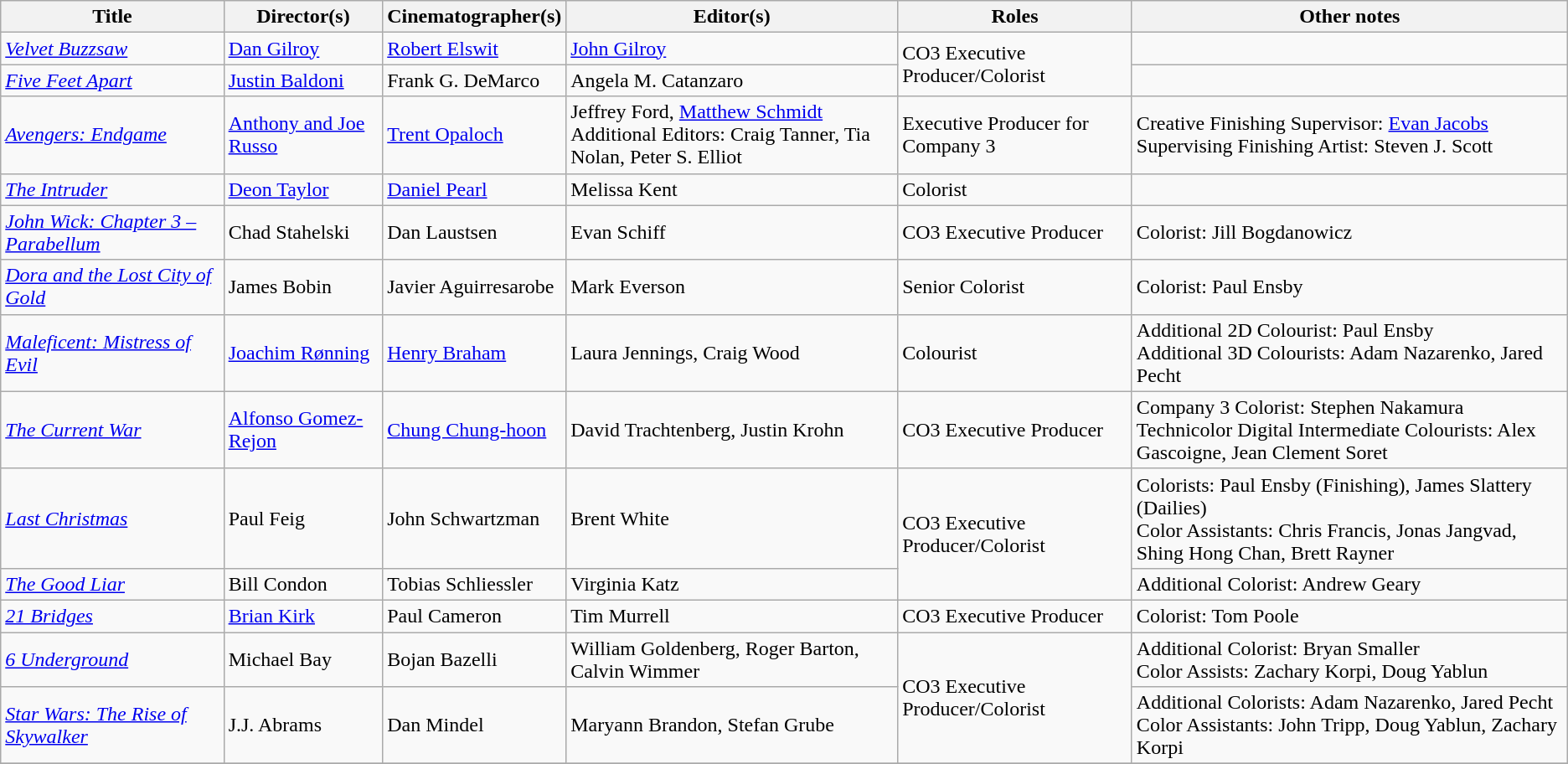<table class="wikitable">
<tr>
<th>Title</th>
<th>Director(s)</th>
<th>Cinematographer(s)</th>
<th>Editor(s)</th>
<th>Roles</th>
<th>Other notes</th>
</tr>
<tr>
<td><em><a href='#'>Velvet Buzzsaw</a></em></td>
<td><a href='#'>Dan Gilroy</a></td>
<td><a href='#'>Robert Elswit</a></td>
<td><a href='#'>John Gilroy</a></td>
<td rowspan="2">CO3 Executive Producer/Colorist</td>
<td></td>
</tr>
<tr>
<td><em><a href='#'>Five Feet Apart</a></em></td>
<td><a href='#'>Justin Baldoni</a></td>
<td>Frank G. DeMarco</td>
<td>Angela M. Catanzaro</td>
<td></td>
</tr>
<tr>
<td><em><a href='#'>Avengers: Endgame</a></em></td>
<td><a href='#'>Anthony and Joe Russo</a></td>
<td><a href='#'>Trent Opaloch</a></td>
<td>Jeffrey Ford, <a href='#'>Matthew Schmidt</a><br>Additional Editors: Craig Tanner, Tia Nolan, Peter S. Elliot</td>
<td>Executive Producer for Company 3</td>
<td>Creative Finishing Supervisor: <a href='#'>Evan Jacobs</a><br>Supervising Finishing Artist: Steven J. Scott</td>
</tr>
<tr>
<td><em><a href='#'>The Intruder</a></em></td>
<td><a href='#'>Deon Taylor</a></td>
<td><a href='#'>Daniel Pearl</a></td>
<td>Melissa Kent</td>
<td>Colorist</td>
<td></td>
</tr>
<tr>
<td><em><a href='#'>John Wick: Chapter 3 – Parabellum</a></em></td>
<td>Chad Stahelski</td>
<td>Dan Laustsen</td>
<td>Evan Schiff</td>
<td>CO3 Executive Producer</td>
<td>Colorist: Jill Bogdanowicz</td>
</tr>
<tr>
<td><em><a href='#'>Dora and the Lost City of Gold</a></em></td>
<td>James Bobin</td>
<td>Javier Aguirresarobe</td>
<td>Mark Everson</td>
<td>Senior Colorist</td>
<td>Colorist: Paul Ensby</td>
</tr>
<tr>
<td><em><a href='#'>Maleficent: Mistress of Evil</a></em></td>
<td><a href='#'>Joachim Rønning</a></td>
<td><a href='#'>Henry Braham</a></td>
<td>Laura Jennings, Craig Wood</td>
<td>Colourist</td>
<td>Additional 2D Colourist: Paul Ensby<br>Additional 3D Colourists: Adam Nazarenko, Jared Pecht</td>
</tr>
<tr>
<td><em><a href='#'>The Current War</a></em></td>
<td><a href='#'>Alfonso Gomez-Rejon</a></td>
<td><a href='#'>Chung Chung-hoon</a></td>
<td>David Trachtenberg, Justin Krohn</td>
<td>CO3 Executive Producer</td>
<td>Company 3 Colorist: Stephen Nakamura<br>Technicolor Digital Intermediate Colourists: Alex Gascoigne, Jean Clement Soret</td>
</tr>
<tr>
<td><em><a href='#'>Last Christmas</a></em></td>
<td>Paul Feig</td>
<td>John Schwartzman</td>
<td>Brent White</td>
<td rowspan="2">CO3 Executive Producer/Colorist</td>
<td>Colorists: Paul Ensby (Finishing), James Slattery (Dailies)<br>Color Assistants: Chris Francis, Jonas Jangvad, Shing Hong Chan, Brett Rayner</td>
</tr>
<tr>
<td><em><a href='#'>The Good Liar</a></em></td>
<td>Bill Condon</td>
<td>Tobias Schliessler</td>
<td>Virginia Katz</td>
<td>Additional Colorist: Andrew Geary</td>
</tr>
<tr>
<td><em><a href='#'>21 Bridges</a></em></td>
<td><a href='#'>Brian Kirk</a></td>
<td>Paul Cameron</td>
<td>Tim Murrell</td>
<td>CO3 Executive Producer</td>
<td>Colorist: Tom Poole</td>
</tr>
<tr>
<td><em><a href='#'>6 Underground</a></em></td>
<td>Michael Bay</td>
<td>Bojan Bazelli</td>
<td>William Goldenberg, Roger Barton, Calvin Wimmer</td>
<td rowspan="2">CO3 Executive Producer/Colorist</td>
<td>Additional Colorist: Bryan Smaller<br>Color Assists: Zachary Korpi, Doug Yablun</td>
</tr>
<tr>
<td><em><a href='#'>Star Wars: The Rise of Skywalker</a></em></td>
<td>J.J. Abrams</td>
<td>Dan Mindel</td>
<td>Maryann Brandon, Stefan Grube</td>
<td>Additional Colorists: Adam Nazarenko, Jared Pecht<br>Color Assistants: John Tripp, Doug Yablun, Zachary Korpi</td>
</tr>
<tr>
</tr>
</table>
